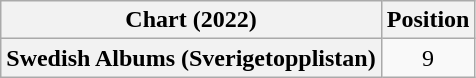<table class="wikitable plainrowheaders" style="text-align:center">
<tr>
<th scope="col">Chart (2022)</th>
<th scope="col">Position</th>
</tr>
<tr>
<th scope="row">Swedish Albums (Sverigetopplistan)</th>
<td>9</td>
</tr>
</table>
